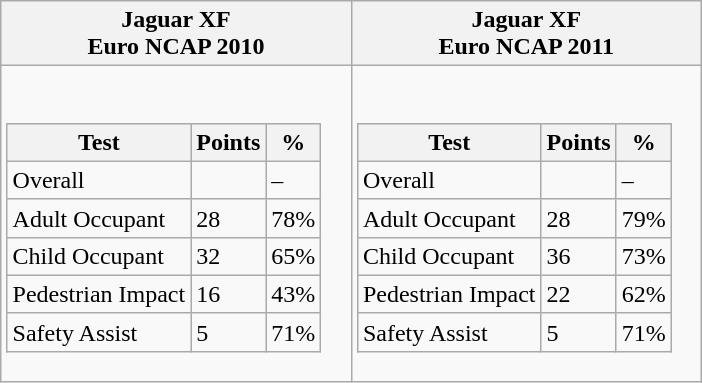<table class="wikitable">
<tr>
<th>Jaguar XF<br>Euro NCAP 2010</th>
<th>Jaguar XF<br>Euro NCAP 2011</th>
</tr>
<tr>
<td><br><table class="wikitable">
<tr>
<th>Test</th>
<th>Points</th>
<th>%</th>
</tr>
<tr>
<td>Overall</td>
<td></td>
<td>–</td>
</tr>
<tr>
<td>Adult Occupant</td>
<td>28</td>
<td>78%</td>
</tr>
<tr>
<td>Child Occupant</td>
<td>32</td>
<td>65%</td>
</tr>
<tr>
<td>Pedestrian Impact</td>
<td>16</td>
<td>43%</td>
</tr>
<tr>
<td>Safety Assist</td>
<td>5</td>
<td>71%</td>
</tr>
</table>
</td>
<td><br><table class="wikitable">
<tr>
<th>Test</th>
<th>Points</th>
<th>%</th>
</tr>
<tr>
<td>Overall</td>
<td></td>
<td>–</td>
</tr>
<tr>
<td>Adult Occupant</td>
<td>28</td>
<td>79%</td>
</tr>
<tr>
<td>Child Occupant</td>
<td>36</td>
<td>73%</td>
</tr>
<tr>
<td>Pedestrian Impact</td>
<td>22</td>
<td>62%</td>
</tr>
<tr>
<td>Safety Assist</td>
<td>5</td>
<td>71%</td>
</tr>
</table>
</td>
</tr>
</table>
